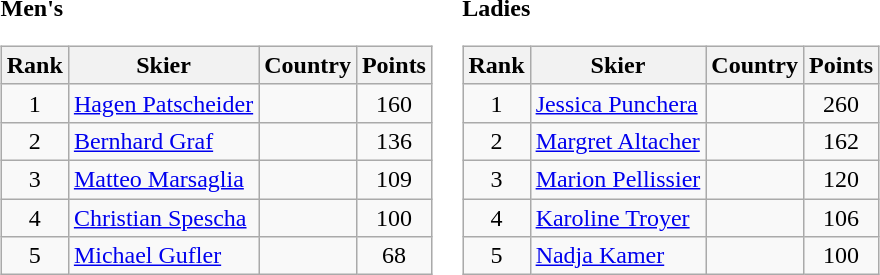<table>
<tr>
<td><br><strong>Men's</strong><table class="wikitable">
<tr class="backgroundcolor5">
<th>Rank</th>
<th>Skier</th>
<th>Country</th>
<th>Points</th>
</tr>
<tr>
<td align="center">1</td>
<td><a href='#'>Hagen Patscheider</a></td>
<td></td>
<td align="center">160</td>
</tr>
<tr>
<td align="center">2</td>
<td><a href='#'>Bernhard Graf</a></td>
<td></td>
<td align="center">136</td>
</tr>
<tr>
<td align="center">3</td>
<td><a href='#'>Matteo Marsaglia</a></td>
<td></td>
<td align="center">109</td>
</tr>
<tr>
<td align="center">4</td>
<td><a href='#'>Christian Spescha</a></td>
<td></td>
<td align="center">100</td>
</tr>
<tr>
<td align="center">5</td>
<td><a href='#'>Michael Gufler</a></td>
<td></td>
<td align="center">68</td>
</tr>
</table>
</td>
<td><br><strong>Ladies</strong><table class="wikitable">
<tr class="backgroundcolor5">
<th>Rank</th>
<th>Skier</th>
<th>Country</th>
<th>Points</th>
</tr>
<tr>
<td align="center">1</td>
<td><a href='#'>Jessica Punchera</a></td>
<td></td>
<td align="center">260</td>
</tr>
<tr>
<td align="center">2</td>
<td><a href='#'>Margret Altacher</a></td>
<td></td>
<td align="center">162</td>
</tr>
<tr>
<td align="center">3</td>
<td><a href='#'>Marion Pellissier</a></td>
<td></td>
<td align="center">120</td>
</tr>
<tr>
<td align="center">4</td>
<td><a href='#'>Karoline Troyer</a></td>
<td></td>
<td align="center">106</td>
</tr>
<tr>
<td align="center">5</td>
<td><a href='#'>Nadja Kamer</a></td>
<td></td>
<td align="center">100</td>
</tr>
</table>
</td>
</tr>
</table>
